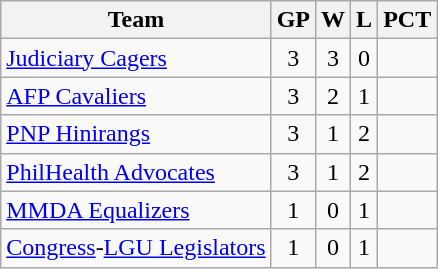<table class="wikitable sortable" style="text-align:center;">
<tr>
<th>Team</th>
<th>GP</th>
<th>W</th>
<th>L</th>
<th>PCT</th>
</tr>
<tr>
<td align=left><a href='#'>Judiciary Cagers</a></td>
<td>3</td>
<td>3</td>
<td>0</td>
<td></td>
</tr>
<tr>
<td align=left><a href='#'>AFP Cavaliers</a></td>
<td>3</td>
<td>2</td>
<td>1</td>
<td></td>
</tr>
<tr>
<td align=left><a href='#'>PNP Hinirangs</a></td>
<td>3</td>
<td>1</td>
<td>2</td>
<td></td>
</tr>
<tr>
<td align=left><a href='#'>PhilHealth Advocates</a></td>
<td>3</td>
<td>1</td>
<td>2</td>
<td></td>
</tr>
<tr>
<td align=left><a href='#'>MMDA Equalizers</a></td>
<td>1</td>
<td>0</td>
<td>1</td>
<td></td>
</tr>
<tr>
<td align=left><a href='#'>Congress</a>-<a href='#'>LGU Legislators</a></td>
<td>1</td>
<td>0</td>
<td>1</td>
<td></td>
</tr>
</table>
